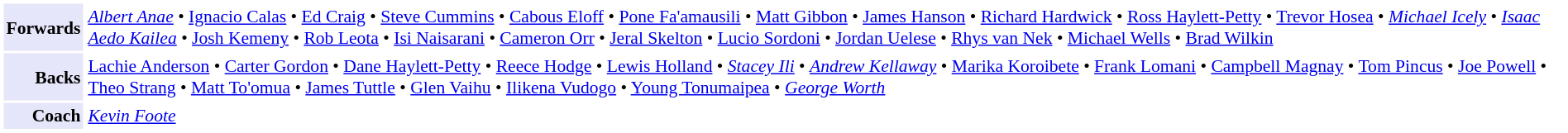<table cellpadding="2" style="border:1px solid white;font-size:90%">
<tr>
<td style="text-align:right;background:lavender"><strong>Forwards</strong></td>
<td style="text-align:left"><em><a href='#'>Albert Anae</a></em> • <a href='#'>Ignacio Calas</a> • <a href='#'>Ed Craig</a> • <a href='#'>Steve Cummins</a> • <a href='#'>Cabous Eloff</a> • <a href='#'>Pone Fa'amausili</a> • <a href='#'>Matt Gibbon</a> • <a href='#'>James Hanson</a> • <a href='#'>Richard Hardwick</a> • <a href='#'>Ross Haylett-Petty</a> • <a href='#'>Trevor Hosea</a> • <em><a href='#'>Michael Icely</a></em> • <em><a href='#'>Isaac Aedo Kailea</a></em> • <a href='#'>Josh Kemeny</a> • <a href='#'>Rob Leota</a> • <a href='#'>Isi Naisarani</a> • <a href='#'>Cameron Orr</a> • <a href='#'>Jeral Skelton</a> • <a href='#'>Lucio Sordoni</a> • <a href='#'>Jordan Uelese</a> • <a href='#'>Rhys van Nek</a> • <a href='#'>Michael Wells</a> • <a href='#'>Brad Wilkin</a></td>
</tr>
<tr>
<td style="text-align:right;background:lavender"><strong>Backs</strong></td>
<td style="text-align:left"><a href='#'>Lachie Anderson</a> • <a href='#'>Carter Gordon</a> • <a href='#'>Dane Haylett-Petty</a> • <a href='#'>Reece Hodge</a> • <a href='#'>Lewis Holland</a> • <em><a href='#'>Stacey Ili</a></em> • <em><a href='#'>Andrew Kellaway</a></em> • <a href='#'>Marika Koroibete</a> • <a href='#'>Frank Lomani</a> • <a href='#'>Campbell Magnay</a> • <a href='#'>Tom Pincus</a> • <a href='#'>Joe Powell</a> • <a href='#'>Theo Strang</a> • <a href='#'>Matt To'omua</a> • <a href='#'>James Tuttle</a> • <a href='#'>Glen Vaihu</a> • <a href='#'>Ilikena Vudogo</a> • <a href='#'>Young Tonumaipea</a> • <em><a href='#'>George Worth</a></em></td>
</tr>
<tr>
<td style="text-align:right;background:lavender"><strong>Coach</strong></td>
<td style="text-align:left"><em><a href='#'>Kevin Foote</a></em></td>
</tr>
</table>
